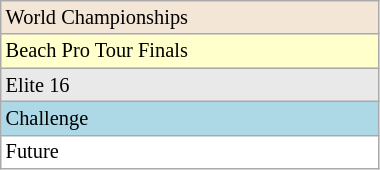<table class=wikitable style=font-size:85%;width:20%>
<tr bgcolor=#F3E6D7>
<td>World Championships</td>
</tr>
<tr bgcolor=#ffffcc>
<td>Beach Pro Tour Finals</td>
</tr>
<tr bgcolor=#E9E9E9>
<td>Elite 16</td>
</tr>
<tr bgcolor=#ADD8E6>
<td>Challenge</td>
</tr>
<tr bgcolor=#ffffff>
<td>Future</td>
</tr>
</table>
